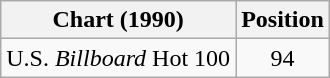<table class="wikitable">
<tr>
<th>Chart (1990)</th>
<th>Position</th>
</tr>
<tr>
<td>U.S. <em>Billboard</em> Hot 100</td>
<td align="center">94</td>
</tr>
</table>
